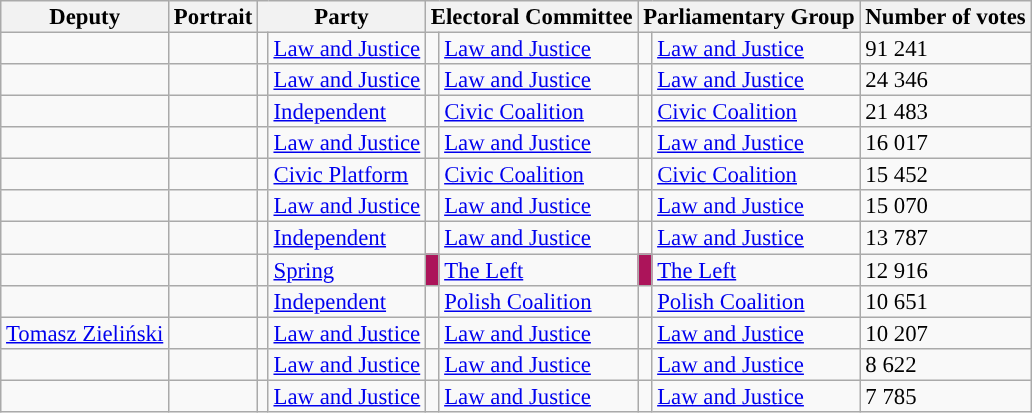<table class="wikitable sortable" style="font-size:95%;line-height:14px;">
<tr>
<th>Deputy</th>
<th>Portrait</th>
<th colspan="2">Party</th>
<th colspan="2">Electoral Committee</th>
<th colspan="2">Parliamentary Group</th>
<th>Number of votes</th>
</tr>
<tr>
<td></td>
<td></td>
<td style="background:"></td>
<td><a href='#'>Law and Justice</a></td>
<td style="background:"></td>
<td><a href='#'>Law and Justice</a></td>
<td style="background:"></td>
<td><a href='#'>Law and Justice</a></td>
<td>91 241</td>
</tr>
<tr>
<td></td>
<td></td>
<td style="background:"></td>
<td><a href='#'>Law and Justice</a></td>
<td style="background:"></td>
<td><a href='#'>Law and Justice</a></td>
<td style="background:"></td>
<td><a href='#'>Law and Justice</a></td>
<td>24 346</td>
</tr>
<tr>
<td></td>
<td></td>
<td style="background:"></td>
<td><a href='#'>Independent</a></td>
<td style="background:"></td>
<td><a href='#'>Civic Coalition</a></td>
<td style="background:"></td>
<td><a href='#'>Civic Coalition</a></td>
<td>21 483</td>
</tr>
<tr>
<td></td>
<td></td>
<td style="background:"></td>
<td><a href='#'>Law and Justice</a></td>
<td style="background:"></td>
<td><a href='#'>Law and Justice</a></td>
<td style="background:"></td>
<td><a href='#'>Law and Justice</a></td>
<td>16 017</td>
</tr>
<tr>
<td></td>
<td></td>
<td style="background:"></td>
<td><a href='#'>Civic Platform</a></td>
<td style="background:"></td>
<td><a href='#'>Civic Coalition</a></td>
<td style="background:"></td>
<td><a href='#'>Civic Coalition</a></td>
<td>15 452</td>
</tr>
<tr>
<td></td>
<td></td>
<td style="background:"></td>
<td><a href='#'>Law and Justice</a></td>
<td style="background:"></td>
<td><a href='#'>Law and Justice</a></td>
<td style="background:"></td>
<td><a href='#'>Law and Justice</a></td>
<td>15 070</td>
</tr>
<tr>
<td></td>
<td></td>
<td style="background:"></td>
<td><a href='#'>Independent</a></td>
<td style="background:"></td>
<td><a href='#'>Law and Justice</a></td>
<td style="background:"></td>
<td><a href='#'>Law and Justice</a></td>
<td>13 787</td>
</tr>
<tr>
<td></td>
<td></td>
<td style="background:"></td>
<td><a href='#'>Spring</a></td>
<td style="background:#AC145A;"></td>
<td><a href='#'>The Left</a></td>
<td style="background:#AC145A;"></td>
<td><a href='#'>The Left</a></td>
<td>12 916</td>
</tr>
<tr>
<td></td>
<td></td>
<td style="background:"></td>
<td><a href='#'>Independent</a></td>
<td style="background:"></td>
<td><a href='#'>Polish Coalition</a></td>
<td style="background:"></td>
<td><a href='#'>Polish Coalition</a></td>
<td>10 651</td>
</tr>
<tr>
<td><a href='#'>Tomasz Zieliński</a></td>
<td></td>
<td style="background:"></td>
<td><a href='#'>Law and Justice</a></td>
<td style="background:"></td>
<td><a href='#'>Law and Justice</a></td>
<td style="background:"></td>
<td><a href='#'>Law and Justice</a></td>
<td>10 207</td>
</tr>
<tr>
<td></td>
<td></td>
<td style="background:"></td>
<td><a href='#'>Law and Justice</a></td>
<td style="background:"></td>
<td><a href='#'>Law and Justice</a></td>
<td style="background:"></td>
<td><a href='#'>Law and Justice</a></td>
<td>8 622</td>
</tr>
<tr>
<td></td>
<td></td>
<td style="background:"></td>
<td><a href='#'>Law and Justice</a></td>
<td style="background:"></td>
<td><a href='#'>Law and Justice</a></td>
<td style="background:"></td>
<td><a href='#'>Law and Justice</a></td>
<td>7 785</td>
</tr>
</table>
